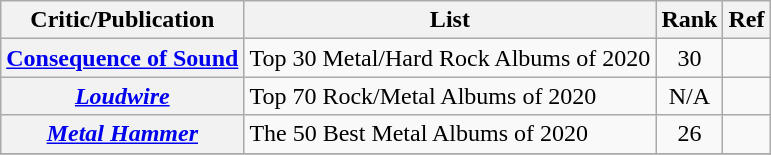<table class="wikitable plainrowheaders">
<tr>
<th>Critic/Publication</th>
<th>List</th>
<th>Rank</th>
<th>Ref</th>
</tr>
<tr>
<th scope="row"><a href='#'>Consequence of Sound</a></th>
<td>Top 30 Metal/Hard Rock Albums of 2020</td>
<td style="text-align:center;">30</td>
<td style="text-align:center;"></td>
</tr>
<tr>
<th scope="row"><em><a href='#'>Loudwire</a></em></th>
<td>Top 70 Rock/Metal Albums of 2020</td>
<td style="text-align:center;">N/A</td>
<td style="text-align:center;"></td>
</tr>
<tr>
<th scope="row"><em><a href='#'>Metal Hammer</a></em></th>
<td>The 50 Best Metal Albums of 2020</td>
<td style="text-align:center;">26</td>
<td style="text-align:center;"></td>
</tr>
<tr>
</tr>
</table>
